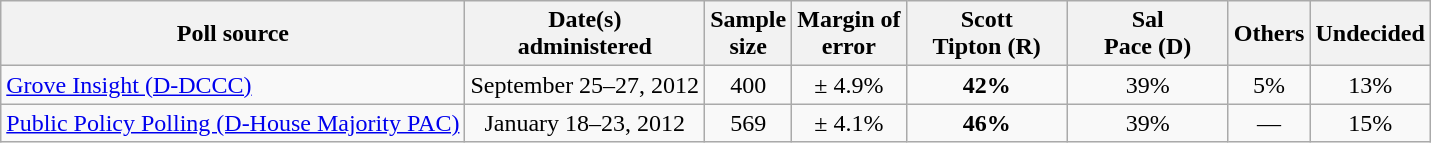<table class="wikitable">
<tr>
<th>Poll source</th>
<th>Date(s)<br>administered</th>
<th>Sample<br>size</th>
<th>Margin of<br>error</th>
<th style="width:100px;">Scott<br>Tipton (R)</th>
<th style="width:100px;">Sal<br>Pace (D)</th>
<th>Others</th>
<th>Undecided</th>
</tr>
<tr>
<td><a href='#'>Grove Insight (D-DCCC)</a></td>
<td align=center>September 25–27, 2012</td>
<td align=center>400</td>
<td align=center>± 4.9%</td>
<td align=center ><strong>42%</strong></td>
<td align=center>39%</td>
<td align=center>5%</td>
<td align=center>13%</td>
</tr>
<tr>
<td><a href='#'>Public Policy Polling (D-House Majority PAC)</a></td>
<td align=center>January 18–23, 2012</td>
<td align=center>569</td>
<td align=center>± 4.1%</td>
<td align=center ><strong>46%</strong></td>
<td align=center>39%</td>
<td align=center>—</td>
<td align=center>15%</td>
</tr>
</table>
